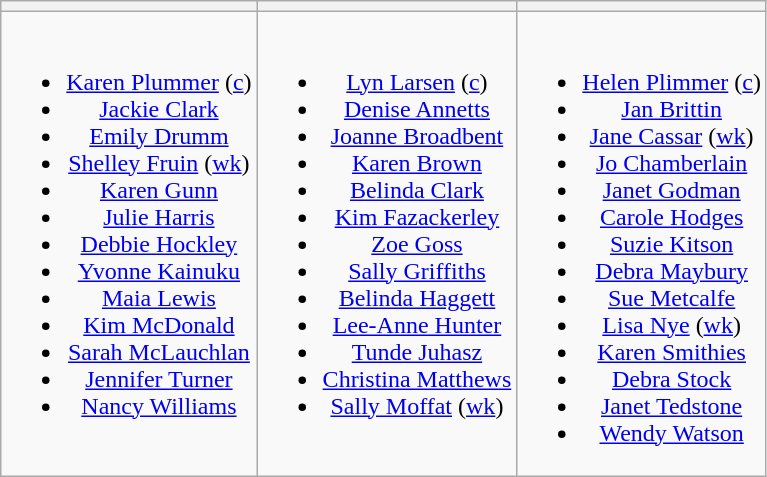<table class="wikitable" style="text-align:center">
<tr>
<th></th>
<th></th>
<th></th>
</tr>
<tr style="vertical-align:top">
<td><br><ul><li><a href='#'>Karen Plummer</a> (<a href='#'>c</a>)</li><li><a href='#'>Jackie Clark</a></li><li><a href='#'>Emily Drumm</a></li><li><a href='#'>Shelley Fruin</a> (<a href='#'>wk</a>)</li><li><a href='#'>Karen Gunn</a></li><li><a href='#'>Julie Harris</a></li><li><a href='#'>Debbie Hockley</a></li><li><a href='#'>Yvonne Kainuku</a></li><li><a href='#'>Maia Lewis</a></li><li><a href='#'>Kim McDonald</a></li><li><a href='#'>Sarah McLauchlan</a></li><li><a href='#'>Jennifer Turner</a></li><li><a href='#'>Nancy Williams</a></li></ul></td>
<td><br><ul><li><a href='#'>Lyn Larsen</a> (<a href='#'>c</a>)</li><li><a href='#'>Denise Annetts</a></li><li><a href='#'>Joanne Broadbent</a></li><li><a href='#'>Karen Brown</a></li><li><a href='#'>Belinda Clark</a></li><li><a href='#'>Kim Fazackerley</a></li><li><a href='#'>Zoe Goss</a></li><li><a href='#'>Sally Griffiths</a></li><li><a href='#'>Belinda Haggett</a></li><li><a href='#'>Lee-Anne Hunter</a></li><li><a href='#'>Tunde Juhasz</a></li><li><a href='#'>Christina Matthews</a></li><li><a href='#'>Sally Moffat</a> (<a href='#'>wk</a>)</li></ul></td>
<td><br><ul><li><a href='#'>Helen Plimmer</a> (<a href='#'>c</a>)</li><li><a href='#'>Jan Brittin</a></li><li><a href='#'>Jane Cassar</a> (<a href='#'>wk</a>)</li><li><a href='#'>Jo Chamberlain</a></li><li><a href='#'>Janet Godman</a></li><li><a href='#'>Carole Hodges</a></li><li><a href='#'>Suzie Kitson</a></li><li><a href='#'>Debra Maybury</a></li><li><a href='#'>Sue Metcalfe</a></li><li><a href='#'>Lisa Nye</a> (<a href='#'>wk</a>)</li><li><a href='#'>Karen Smithies</a></li><li><a href='#'>Debra Stock</a></li><li><a href='#'>Janet Tedstone</a></li><li><a href='#'>Wendy Watson</a></li></ul></td>
</tr>
</table>
